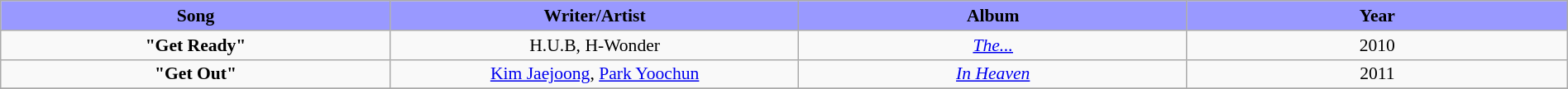<table class="wikitable" style="margin:0.5em auto; clear:both; font-size:.9em; text-align:center; width:100%">
<tr>
<th width="500" style="background: #99F;">Song</th>
<th width="500" style="background: #99F;">Writer/Artist</th>
<th width="500" style="background: #99F;">Album</th>
<th width="500" style="background: #99F;">Year</th>
</tr>
<tr>
<td><strong>"Get Ready"</strong></td>
<td>H.U.B, H-Wonder</td>
<td><em><a href='#'>The...</a></em></td>
<td>2010</td>
</tr>
<tr>
<td><strong>"Get Out"</strong></td>
<td><a href='#'>Kim Jaejoong</a>, <a href='#'>Park Yoochun</a></td>
<td><em><a href='#'>In Heaven</a></em></td>
<td>2011</td>
</tr>
<tr>
</tr>
</table>
